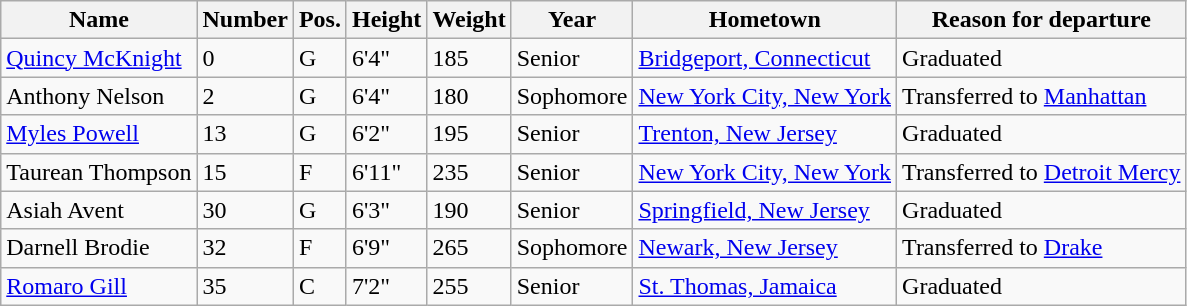<table class="wikitable sortable" border="1">
<tr>
<th>Name</th>
<th>Number</th>
<th>Pos.</th>
<th>Height</th>
<th>Weight</th>
<th>Year</th>
<th>Hometown</th>
<th class="unsortable">Reason for departure</th>
</tr>
<tr>
<td><a href='#'>Quincy McKnight</a></td>
<td>0</td>
<td>G</td>
<td>6'4"</td>
<td>185</td>
<td>Senior</td>
<td><a href='#'>Bridgeport, Connecticut</a></td>
<td>Graduated</td>
</tr>
<tr>
<td>Anthony Nelson</td>
<td>2</td>
<td>G</td>
<td>6'4"</td>
<td>180</td>
<td>Sophomore</td>
<td><a href='#'>New York City, New York</a></td>
<td>Transferred to <a href='#'>Manhattan</a></td>
</tr>
<tr>
<td><a href='#'>Myles Powell</a></td>
<td>13</td>
<td>G</td>
<td>6'2"</td>
<td>195</td>
<td>Senior</td>
<td><a href='#'>Trenton, New Jersey</a></td>
<td>Graduated</td>
</tr>
<tr>
<td>Taurean Thompson</td>
<td>15</td>
<td>F</td>
<td>6'11"</td>
<td>235</td>
<td>Senior</td>
<td><a href='#'>New York City, New York</a></td>
<td>Transferred to <a href='#'>Detroit Mercy</a></td>
</tr>
<tr>
<td>Asiah Avent</td>
<td>30</td>
<td>G</td>
<td>6'3"</td>
<td>190</td>
<td>Senior</td>
<td><a href='#'>Springfield, New Jersey</a></td>
<td>Graduated</td>
</tr>
<tr>
<td>Darnell Brodie</td>
<td>32</td>
<td>F</td>
<td>6'9"</td>
<td>265</td>
<td>Sophomore</td>
<td><a href='#'>Newark, New Jersey</a></td>
<td>Transferred to <a href='#'>Drake</a></td>
</tr>
<tr>
<td><a href='#'>Romaro Gill</a></td>
<td>35</td>
<td>C</td>
<td>7'2"</td>
<td>255</td>
<td>Senior</td>
<td><a href='#'>St. Thomas, Jamaica</a></td>
<td>Graduated</td>
</tr>
</table>
